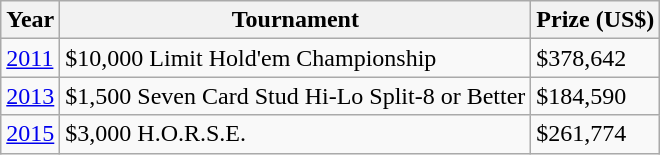<table class="wikitable">
<tr>
<th>Year</th>
<th>Tournament</th>
<th>Prize (US$)</th>
</tr>
<tr>
<td><a href='#'>2011</a></td>
<td>$10,000 Limit Hold'em Championship</td>
<td>$378,642</td>
</tr>
<tr>
<td><a href='#'>2013</a></td>
<td>$1,500 Seven Card Stud Hi-Lo Split-8 or Better</td>
<td>$184,590</td>
</tr>
<tr>
<td><a href='#'>2015</a></td>
<td>$3,000 H.O.R.S.E.</td>
<td>$261,774</td>
</tr>
</table>
